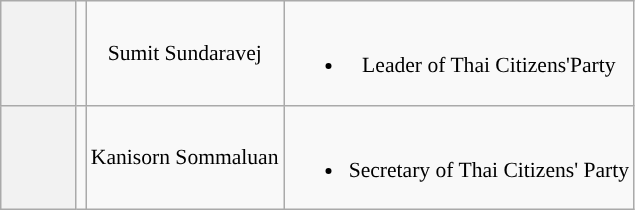<table class="wikitable" style="font-size:90%; text-align:center;">
<tr>
<th style="width:3em; font-size:; background:"></th>
<td></td>
<td>Sumit Sundaravej</td>
<td><br><ul><li>Leader of Thai Citizens'Party</li></ul></td>
</tr>
<tr>
<th style="width:3em; font-size:; background:"></th>
<td></td>
<td>Kanisorn Sommaluan</td>
<td><br><ul><li>Secretary of Thai Citizens' Party</li></ul></td>
</tr>
</table>
